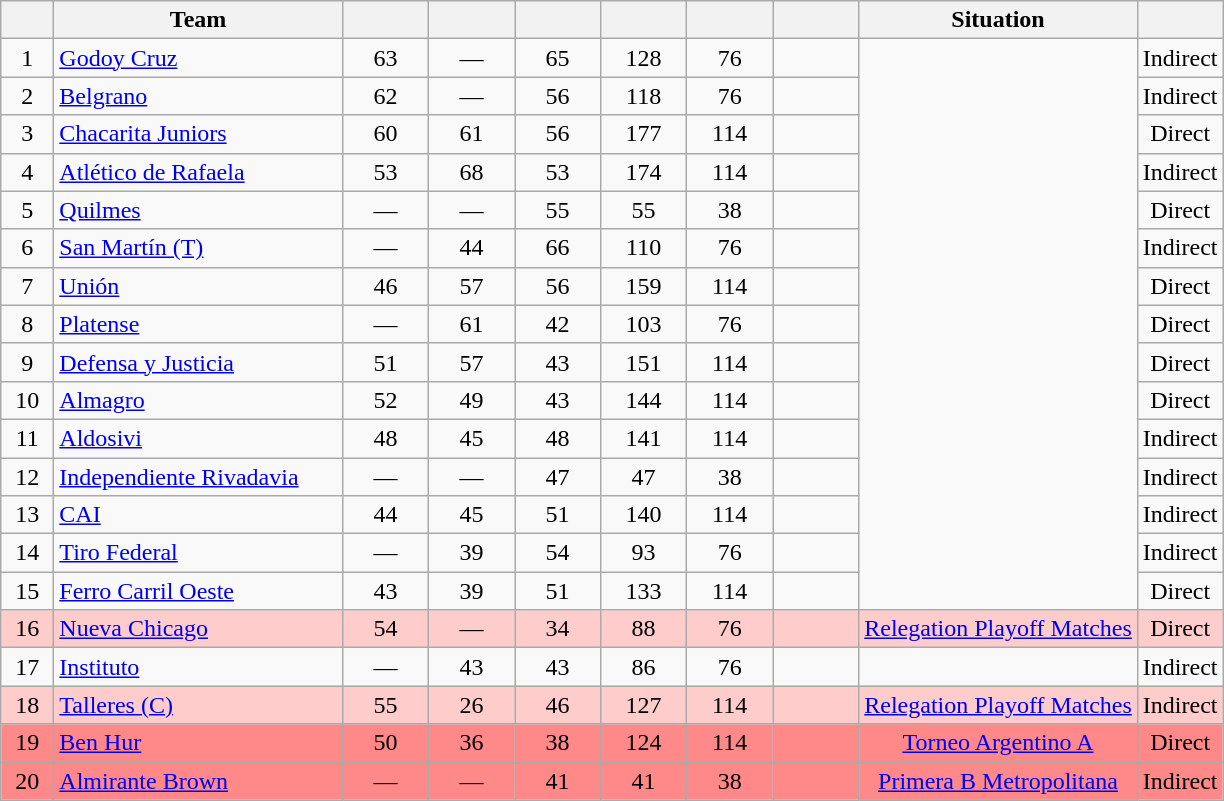<table class="wikitable" style="text-align: center;">
<tr>
<th width=28><br></th>
<th width=185>Team</th>
<th width=50></th>
<th width=50></th>
<th width=50></th>
<th width=50></th>
<th width=50></th>
<th width=50><br></th>
<th>Situation</th>
<th><br></th>
</tr>
<tr>
<td>1</td>
<td align="left"><a href='#'>Godoy Cruz</a></td>
<td>63</td>
<td>—</td>
<td>65</td>
<td>128</td>
<td>76</td>
<td><strong></strong></td>
<td rowspan=15></td>
<td>Indirect</td>
</tr>
<tr>
<td>2</td>
<td align="left"><a href='#'>Belgrano</a></td>
<td>62</td>
<td>—</td>
<td>56</td>
<td>118</td>
<td>76</td>
<td><strong></strong></td>
<td>Indirect</td>
</tr>
<tr>
<td>3</td>
<td align="left"><a href='#'>Chacarita Juniors</a></td>
<td>60</td>
<td>61</td>
<td>56</td>
<td>177</td>
<td>114</td>
<td><strong></strong></td>
<td>Direct</td>
</tr>
<tr>
<td>4</td>
<td align="left"><a href='#'>Atlético de Rafaela</a></td>
<td>53</td>
<td>68</td>
<td>53</td>
<td>174</td>
<td>114</td>
<td><strong></strong></td>
<td>Indirect</td>
</tr>
<tr>
<td>5</td>
<td align="left"><a href='#'>Quilmes</a></td>
<td>—</td>
<td>—</td>
<td>55</td>
<td>55</td>
<td>38</td>
<td><strong></strong></td>
<td>Direct</td>
</tr>
<tr>
<td>6</td>
<td align="left"><a href='#'>San Martín (T)</a></td>
<td>—</td>
<td>44</td>
<td>66</td>
<td>110</td>
<td>76</td>
<td><strong></strong></td>
<td>Indirect</td>
</tr>
<tr>
<td>7</td>
<td align="left"><a href='#'>Unión</a></td>
<td>46</td>
<td>57</td>
<td>56</td>
<td>159</td>
<td>114</td>
<td><strong></strong></td>
<td>Direct</td>
</tr>
<tr>
<td>8</td>
<td align="left"><a href='#'>Platense</a></td>
<td>—</td>
<td>61</td>
<td>42</td>
<td>103</td>
<td>76</td>
<td><strong></strong></td>
<td>Direct</td>
</tr>
<tr>
<td>9</td>
<td align="left"><a href='#'>Defensa y Justicia</a></td>
<td>51</td>
<td>57</td>
<td>43</td>
<td>151</td>
<td>114</td>
<td><strong></strong></td>
<td>Direct</td>
</tr>
<tr>
<td>10</td>
<td align="left"><a href='#'>Almagro</a></td>
<td>52</td>
<td>49</td>
<td>43</td>
<td>144</td>
<td>114</td>
<td><strong></strong></td>
<td>Direct</td>
</tr>
<tr>
<td>11</td>
<td align="left"><a href='#'>Aldosivi</a></td>
<td>48</td>
<td>45</td>
<td>48</td>
<td>141</td>
<td>114</td>
<td><strong></strong></td>
<td>Indirect</td>
</tr>
<tr>
<td>12</td>
<td align="left"><a href='#'>Independiente Rivadavia</a></td>
<td>—</td>
<td>—</td>
<td>47</td>
<td>47</td>
<td>38</td>
<td><strong></strong></td>
<td>Indirect</td>
</tr>
<tr>
<td>13</td>
<td align="left"><a href='#'>CAI</a></td>
<td>44</td>
<td>45</td>
<td>51</td>
<td>140</td>
<td>114</td>
<td><strong></strong></td>
<td>Indirect</td>
</tr>
<tr>
<td>14</td>
<td align="left"><a href='#'>Tiro Federal</a></td>
<td>—</td>
<td>39</td>
<td>54</td>
<td>93</td>
<td>76</td>
<td><strong></strong></td>
<td>Indirect</td>
</tr>
<tr>
<td>15</td>
<td align="left"><a href='#'>Ferro Carril Oeste</a></td>
<td>43</td>
<td>39</td>
<td>51</td>
<td>133</td>
<td>114</td>
<td><strong></strong></td>
<td>Direct</td>
</tr>
<tr bgcolor=#FFCCCC>
<td>16</td>
<td align="left"><a href='#'>Nueva Chicago</a></td>
<td>54</td>
<td>—</td>
<td>34</td>
<td>88</td>
<td>76</td>
<td><strong></strong></td>
<td><a href='#'>Relegation Playoff Matches</a></td>
<td>Direct</td>
</tr>
<tr>
<td>17</td>
<td align="left"><a href='#'>Instituto</a></td>
<td>—</td>
<td>43</td>
<td>43</td>
<td>86</td>
<td>76</td>
<td><strong></strong></td>
<td></td>
<td>Indirect</td>
</tr>
<tr bgcolor=#FFCCCC>
<td>18</td>
<td align="left"><a href='#'>Talleres (C)</a></td>
<td>55</td>
<td>26</td>
<td>46</td>
<td>127</td>
<td>114</td>
<td><strong></strong></td>
<td bgcolor=#FFCCCC><a href='#'>Relegation Playoff Matches</a></td>
<td>Indirect</td>
</tr>
<tr bgcolor=#FF8888>
<td>19</td>
<td align="left"><a href='#'>Ben Hur</a></td>
<td>50</td>
<td>36</td>
<td>38</td>
<td>124</td>
<td>114</td>
<td><strong></strong></td>
<td bgcolor=#FF8888><a href='#'>Torneo Argentino A</a></td>
<td>Direct</td>
</tr>
<tr bgcolor=#FF8888>
<td>20</td>
<td align="left"><a href='#'>Almirante Brown</a></td>
<td>—</td>
<td>—</td>
<td>41</td>
<td>41</td>
<td>38</td>
<td><strong></strong></td>
<td bgcolor=#FF8888><a href='#'>Primera B Metropolitana</a></td>
<td>Indirect</td>
</tr>
</table>
